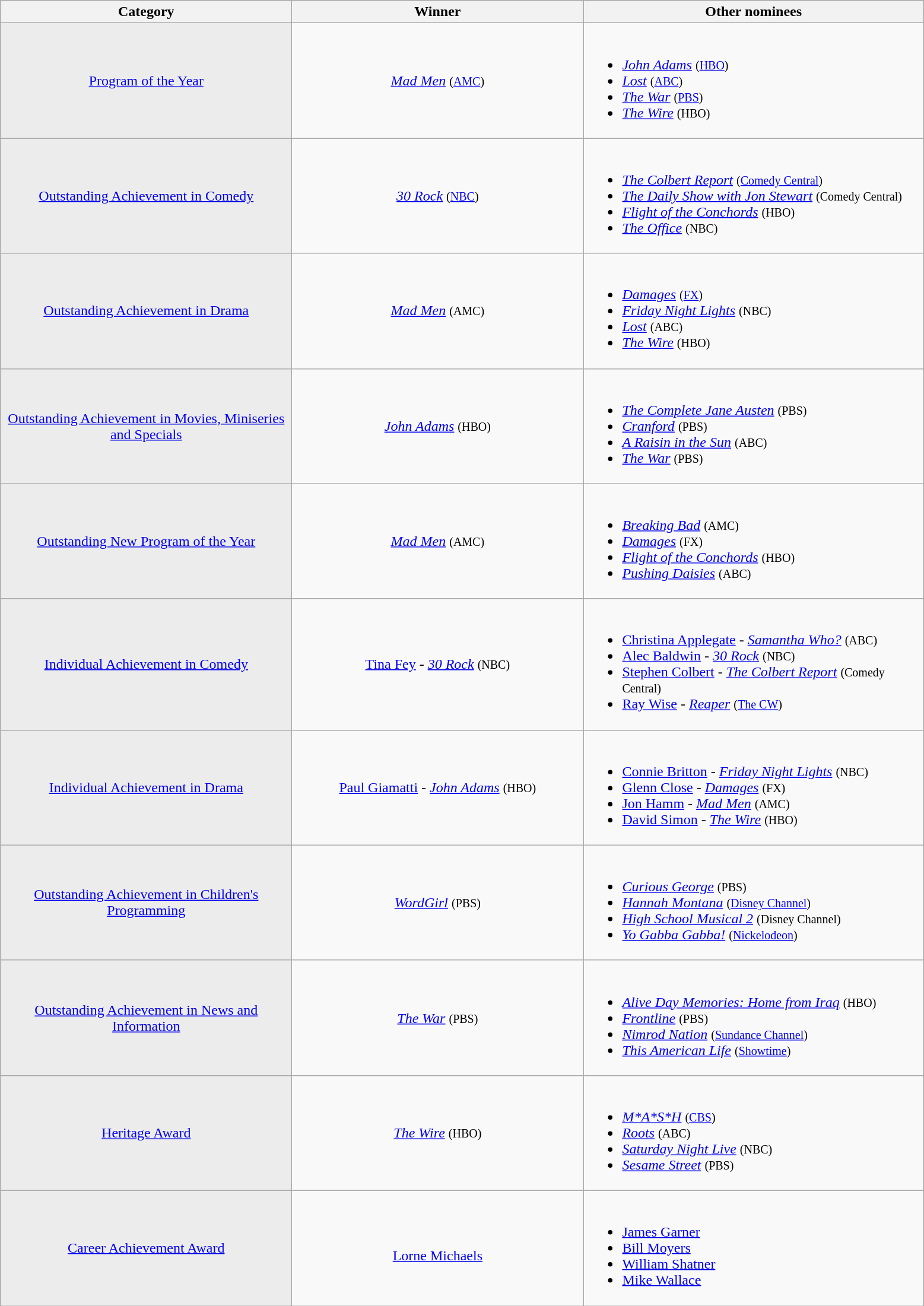<table class="wikitable">
<tr>
<th width="320">Category</th>
<th width="320">Winner</th>
<th width="375">Other nominees</th>
</tr>
<tr>
<td align="center" style="background: #ececec; color: grey; vertical-align: middle; text-align: center;" class="table-na"><a href='#'>Program of the Year</a></td>
<td align="center"><em><a href='#'>Mad Men</a></em> <small>(<a href='#'>AMC</a>)</small></td>
<td><br><ul><li><em><a href='#'>John Adams</a></em> <small>(<a href='#'>HBO</a>)</small></li><li><em><a href='#'>Lost</a></em> <small>(<a href='#'>ABC</a>)</small></li><li><em><a href='#'>The War</a></em> <small>(<a href='#'>PBS</a>)</small></li><li><em><a href='#'>The Wire</a></em> <small>(HBO)</small></li></ul></td>
</tr>
<tr>
<td align="center" style="background: #ececec; color: grey; vertical-align: middle; text-align: center;" class="table-na"><a href='#'>Outstanding Achievement in Comedy</a></td>
<td align="center"><em><a href='#'>30 Rock</a></em> <small>(<a href='#'>NBC</a>)</small></td>
<td><br><ul><li><em><a href='#'>The Colbert Report</a></em> <small>(<a href='#'>Comedy Central</a>)</small></li><li><em><a href='#'>The Daily Show with Jon Stewart</a></em> <small>(Comedy Central)</small></li><li><em><a href='#'>Flight of the Conchords</a></em> <small>(HBO)</small></li><li><em><a href='#'>The Office</a></em> <small>(NBC)</small></li></ul></td>
</tr>
<tr>
<td align="center" style="background: #ececec; color: grey; vertical-align: middle; text-align: center;" class="table-na"><a href='#'>Outstanding Achievement in Drama</a></td>
<td align="center"><em><a href='#'>Mad Men</a></em> <small>(AMC)</small></td>
<td><br><ul><li><em><a href='#'>Damages</a></em> <small>(<a href='#'>FX</a>)</small></li><li><em><a href='#'>Friday Night Lights</a></em> <small>(NBC)</small></li><li><em><a href='#'>Lost</a></em> <small>(ABC)</small></li><li><em><a href='#'>The Wire</a></em> <small>(HBO)</small></li></ul></td>
</tr>
<tr>
<td align="center" style="background: #ececec; color: grey; vertical-align: middle; text-align: center;" class="table-na"><a href='#'>Outstanding Achievement in Movies, Miniseries and Specials</a></td>
<td align="center"><em><a href='#'>John Adams</a></em> <small>(HBO)</small></td>
<td><br><ul><li><em><a href='#'>The Complete Jane Austen</a></em> <small>(PBS)</small></li><li><em><a href='#'>Cranford</a></em> <small>(PBS)</small></li><li><em><a href='#'>A Raisin in the Sun</a></em> <small>(ABC)</small></li><li><em><a href='#'>The War</a></em> <small>(PBS)</small></li></ul></td>
</tr>
<tr>
<td align="center" style="background: #ececec; color: grey; vertical-align: middle; text-align: center;" class="table-na"><a href='#'>Outstanding New Program of the Year</a></td>
<td align="center"><em><a href='#'>Mad Men</a></em> <small>(AMC)</small></td>
<td><br><ul><li><em><a href='#'>Breaking Bad</a></em> <small>(AMC)</small></li><li><em><a href='#'>Damages</a></em> <small>(FX)</small></li><li><em><a href='#'>Flight of the Conchords</a></em> <small>(HBO)</small></li><li><em><a href='#'>Pushing Daisies</a></em> <small>(ABC)</small></li></ul></td>
</tr>
<tr>
<td align="center" style="background: #ececec; color: grey; vertical-align: middle; text-align: center;" class="table-na"><a href='#'>Individual Achievement in Comedy</a></td>
<td align="center"><a href='#'>Tina Fey</a> - <em><a href='#'>30 Rock</a></em> <small>(NBC)</small></td>
<td><br><ul><li><a href='#'>Christina Applegate</a> - <em><a href='#'>Samantha Who?</a></em> <small>(ABC)</small></li><li><a href='#'>Alec Baldwin</a> - <em><a href='#'>30 Rock</a></em> <small>(NBC)</small></li><li><a href='#'>Stephen Colbert</a> - <em><a href='#'>The Colbert Report</a></em> <small>(Comedy Central)</small></li><li><a href='#'>Ray Wise</a> - <em><a href='#'>Reaper</a></em> <small>(<a href='#'>The CW</a>)</small></li></ul></td>
</tr>
<tr>
<td align="center" style="background: #ececec; color: grey; vertical-align: middle; text-align: center;" class="table-na"><a href='#'>Individual Achievement in Drama</a></td>
<td align="center"><a href='#'>Paul Giamatti</a> - <em><a href='#'>John Adams</a></em> <small>(HBO)</small></td>
<td><br><ul><li><a href='#'>Connie Britton</a> - <em><a href='#'>Friday Night Lights</a></em> <small>(NBC)</small></li><li><a href='#'>Glenn Close</a> - <em><a href='#'>Damages</a></em> <small>(FX)</small></li><li><a href='#'>Jon Hamm</a> - <em><a href='#'>Mad Men</a></em> <small>(AMC)</small></li><li><a href='#'>David Simon</a> - <em><a href='#'>The Wire</a></em> <small>(HBO)</small></li></ul></td>
</tr>
<tr>
<td align="center" style="background: #ececec; color: grey; vertical-align: middle; text-align: center;" class="table-na"><a href='#'>Outstanding Achievement in Children's Programming</a></td>
<td align="center"><em><a href='#'>WordGirl</a></em> <small>(PBS)</small></td>
<td><br><ul><li><em><a href='#'>Curious George</a></em> <small>(PBS)</small></li><li><em><a href='#'>Hannah Montana</a></em> <small>(<a href='#'>Disney Channel</a>)</small></li><li><em><a href='#'>High School Musical 2</a></em> <small>(Disney Channel)</small></li><li><em><a href='#'>Yo Gabba Gabba!</a></em> <small>(<a href='#'>Nickelodeon</a>)</small></li></ul></td>
</tr>
<tr>
<td align="center" style="background: #ececec; color: grey; vertical-align: middle; text-align: center;" class="table-na"><a href='#'>Outstanding Achievement in News and Information</a></td>
<td align="center"><em><a href='#'>The War</a></em> <small>(PBS)</small></td>
<td><br><ul><li><em><a href='#'>Alive Day Memories: Home from Iraq</a></em> <small>(HBO)</small></li><li><em><a href='#'>Frontline</a></em> <small>(PBS)</small></li><li><em><a href='#'>Nimrod Nation</a></em> <small>(<a href='#'>Sundance Channel</a>)</small></li><li><em><a href='#'>This American Life</a></em> <small>(<a href='#'>Showtime</a>)</small></li></ul></td>
</tr>
<tr>
<td align="center" style="background: #ececec; color: grey; vertical-align: middle; text-align: center;" class="table-na"><a href='#'>Heritage Award</a></td>
<td align="center"><em><a href='#'>The Wire</a></em> <small>(HBO)</small></td>
<td><br><ul><li><em><a href='#'>M*A*S*H</a></em> <small>(<a href='#'>CBS</a>)</small></li><li><em><a href='#'>Roots</a></em> <small>(ABC)</small></li><li><em><a href='#'>Saturday Night Live</a></em> <small>(NBC)</small></li><li><em><a href='#'>Sesame Street</a></em> <small>(PBS)</small></li></ul></td>
</tr>
<tr>
<td align="center" style="background: #ececec; color: grey; vertical-align: middle; text-align: center;" class="table-na"><a href='#'>Career Achievement Award</a></td>
<td align="center"><br><a href='#'>Lorne Michaels</a></td>
<td><br><ul><li><a href='#'>James Garner</a></li><li><a href='#'>Bill Moyers</a></li><li><a href='#'>William Shatner</a></li><li><a href='#'>Mike Wallace</a></li></ul></td>
</tr>
</table>
